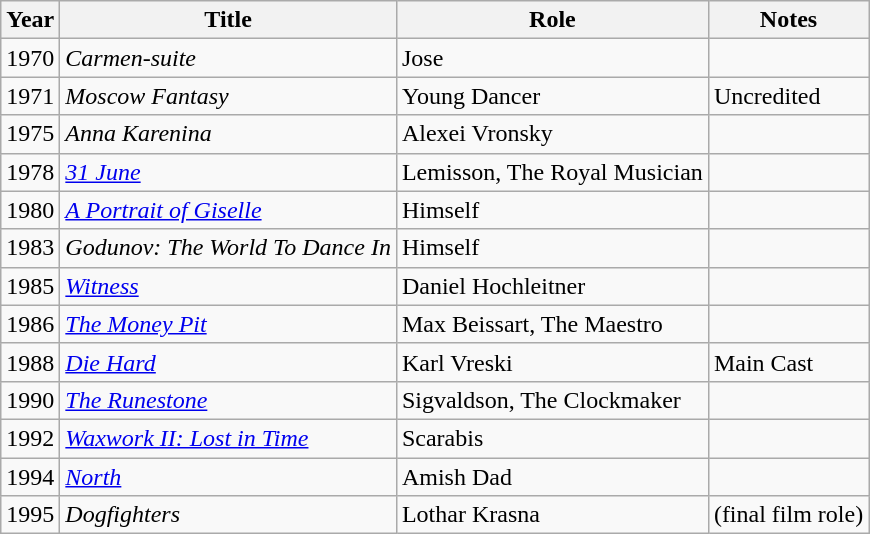<table class="wikitable sortable">
<tr>
<th>Year</th>
<th>Title</th>
<th>Role</th>
<th class="unsortable">Notes</th>
</tr>
<tr>
<td>1970</td>
<td><em>Carmen-suite</em></td>
<td>Jose</td>
<td></td>
</tr>
<tr>
<td>1971</td>
<td><em>Moscow Fantasy</em></td>
<td>Young Dancer</td>
<td>Uncredited</td>
</tr>
<tr>
<td>1975</td>
<td><em>Anna Karenina</em></td>
<td>Alexei Vronsky</td>
<td></td>
</tr>
<tr>
<td>1978</td>
<td><em><a href='#'>31 June</a></em></td>
<td>Lemisson, The Royal Musician</td>
<td></td>
</tr>
<tr>
<td>1980</td>
<td><em><a href='#'>A Portrait of Giselle</a></em></td>
<td>Himself</td>
<td></td>
</tr>
<tr>
<td>1983</td>
<td><em>Godunov: The World To Dance In</em></td>
<td>Himself</td>
<td></td>
</tr>
<tr>
<td>1985</td>
<td><em><a href='#'>Witness</a></em></td>
<td>Daniel Hochleitner</td>
<td></td>
</tr>
<tr>
<td>1986</td>
<td><em><a href='#'>The Money Pit</a></em></td>
<td>Max Beissart, The Maestro</td>
<td></td>
</tr>
<tr>
<td>1988</td>
<td><em><a href='#'>Die Hard</a></em></td>
<td>Karl Vreski</td>
<td>Main Cast</td>
</tr>
<tr>
<td>1990</td>
<td><em><a href='#'>The Runestone</a></em></td>
<td>Sigvaldson, The Clockmaker</td>
<td></td>
</tr>
<tr>
<td>1992</td>
<td><em><a href='#'>Waxwork II: Lost in Time</a></em></td>
<td>Scarabis</td>
<td></td>
</tr>
<tr>
<td>1994</td>
<td><em><a href='#'>North</a></em></td>
<td>Amish Dad</td>
<td></td>
</tr>
<tr>
<td>1995</td>
<td><em>Dogfighters</em></td>
<td>Lothar Krasna</td>
<td>(final film role)</td>
</tr>
</table>
